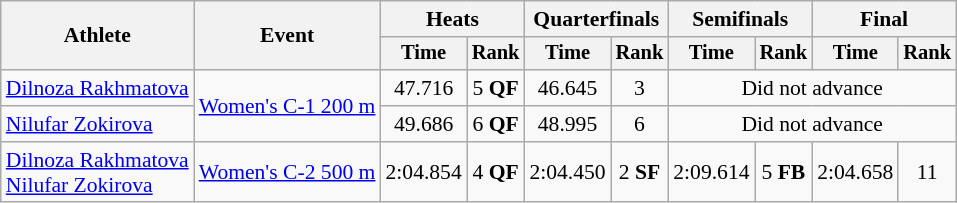<table class=wikitable style="font-size:90%">
<tr>
<th rowspan="2">Athlete</th>
<th rowspan="2">Event</th>
<th colspan=2>Heats</th>
<th colspan=2>Quarterfinals</th>
<th colspan=2>Semifinals</th>
<th colspan=2>Final</th>
</tr>
<tr style="font-size:95%">
<th>Time</th>
<th>Rank</th>
<th>Time</th>
<th>Rank</th>
<th>Time</th>
<th>Rank</th>
<th>Time</th>
<th>Rank</th>
</tr>
<tr align=center>
<td align=left><a href='#'>Dilnoza Rakhmatova</a></td>
<td align=left rowspan=2><a href='#'>Women's C-1 200 m</a></td>
<td>47.716</td>
<td>5 <strong>QF</strong></td>
<td>46.645</td>
<td>3</td>
<td colspan="4">Did not advance</td>
</tr>
<tr align=center>
<td align=left><a href='#'>Nilufar Zokirova</a></td>
<td>49.686</td>
<td>6 <strong>QF</strong></td>
<td>48.995</td>
<td>6</td>
<td colspan="4">Did not advance</td>
</tr>
<tr align=center>
<td align=left><a href='#'>Dilnoza Rakhmatova</a><br><a href='#'>Nilufar Zokirova</a></td>
<td align=left><a href='#'>Women's C-2 500 m</a></td>
<td>2:04.854</td>
<td>4 <strong>QF</strong></td>
<td>2:04.450</td>
<td>2 <strong>SF</strong></td>
<td>2:09.614</td>
<td>5 <strong>FB</strong></td>
<td>2:04.658</td>
<td>11</td>
</tr>
</table>
